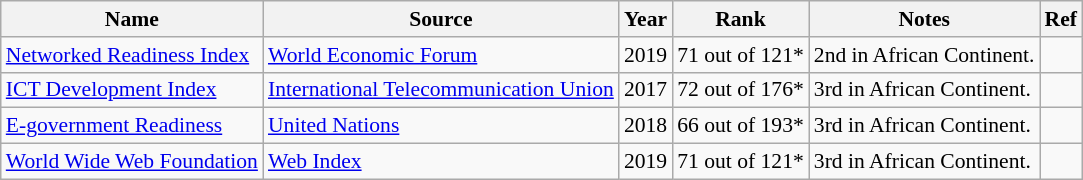<table class="wikitable" style="font-size:90%;">
<tr>
<th>Name</th>
<th>Source</th>
<th>Year</th>
<th>Rank</th>
<th>Notes</th>
<th>Ref</th>
</tr>
<tr>
<td><a href='#'>Networked Readiness Index</a></td>
<td><a href='#'>World Economic Forum</a></td>
<td>2019</td>
<td>71 out of 121*</td>
<td>2nd in African Continent.</td>
<td></td>
</tr>
<tr>
<td><a href='#'>ICT Development Index</a></td>
<td><a href='#'>International Telecommunication Union</a></td>
<td>2017</td>
<td>72 out of 176*</td>
<td>3rd in African Continent.</td>
<td></td>
</tr>
<tr>
<td><a href='#'>E-government Readiness</a></td>
<td><a href='#'>United Nations</a></td>
<td>2018</td>
<td>66 out of 193*</td>
<td>3rd in African Continent.</td>
<td></td>
</tr>
<tr>
<td><a href='#'>World Wide Web Foundation</a></td>
<td><a href='#'>Web Index</a></td>
<td>2019</td>
<td>71 out of 121*</td>
<td>3rd in African Continent.</td>
<td></td>
</tr>
</table>
